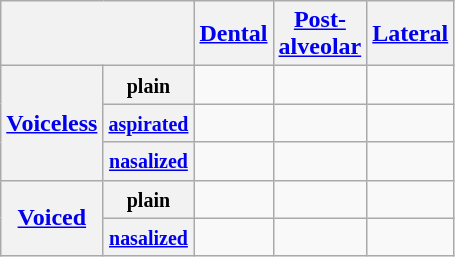<table class="wikitable" style="text-align:center">
<tr>
<th colspan="2"></th>
<th><a href='#'>Dental</a></th>
<th><a href='#'>Post-<br>alveolar</a></th>
<th><a href='#'>Lateral</a></th>
</tr>
<tr align="center">
<th rowspan="3"><a href='#'>Voiceless</a></th>
<th><small>plain</small></th>
<td></td>
<td></td>
<td></td>
</tr>
<tr align="center">
<th><small><a href='#'>aspirated</a></small></th>
<td></td>
<td></td>
<td></td>
</tr>
<tr>
<th><small><a href='#'>nasalized</a></small></th>
<td></td>
<td></td>
<td></td>
</tr>
<tr align="center">
<th rowspan="2"><a href='#'>Voiced</a></th>
<th><small>plain</small></th>
<td></td>
<td></td>
<td></td>
</tr>
<tr>
<th><small><a href='#'>nasalized</a></small></th>
<td></td>
<td></td>
<td></td>
</tr>
</table>
